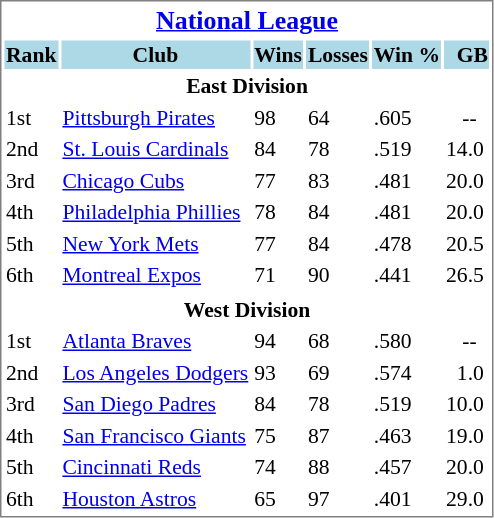<table cellpadding="1" style="width:auto;font-size: 90%; border: 1px solid gray;">
<tr align="center" style="font-size: larger;">
<th colspan=6><a href='#'>National League</a></th>
</tr>
<tr style="background:lightblue;">
<th>Rank</th>
<th>Club</th>
<th>Wins</th>
<th>Losses</th>
<th>Win %</th>
<th>  GB</th>
</tr>
<tr align="center" style="vertical-align: middle;">
<th colspan=6>East Division</th>
</tr>
<tr>
<td>1st</td>
<td><a href='#'>Pittsburgh Pirates</a></td>
<td>98</td>
<td>64</td>
<td>.605</td>
<td>     --</td>
</tr>
<tr>
<td>2nd</td>
<td><a href='#'>St. Louis Cardinals</a></td>
<td>84</td>
<td>78</td>
<td>.519</td>
<td>14.0</td>
</tr>
<tr>
<td>3rd</td>
<td><a href='#'>Chicago Cubs</a></td>
<td>77</td>
<td>83</td>
<td>.481</td>
<td>20.0</td>
</tr>
<tr>
<td>4th</td>
<td><a href='#'>Philadelphia Phillies</a></td>
<td>78</td>
<td>84</td>
<td>.481</td>
<td>20.0</td>
</tr>
<tr>
<td>5th</td>
<td><a href='#'>New York Mets</a></td>
<td>77</td>
<td>84</td>
<td>.478</td>
<td>20.5</td>
</tr>
<tr>
<td>6th</td>
<td><a href='#'>Montreal Expos</a></td>
<td>71</td>
<td>90</td>
<td>.441</td>
<td>26.5</td>
</tr>
<tr>
</tr>
<tr align="center" style="vertical-align: middle;">
<th colspan=6>West Division</th>
</tr>
<tr>
<td>1st</td>
<td><a href='#'>Atlanta Braves</a></td>
<td>94</td>
<td>68</td>
<td>.580</td>
<td>     --</td>
</tr>
<tr>
<td>2nd</td>
<td><a href='#'>Los Angeles Dodgers</a></td>
<td>93</td>
<td>69</td>
<td>.574</td>
<td>  1.0</td>
</tr>
<tr>
<td>3rd</td>
<td><a href='#'>San Diego Padres</a></td>
<td>84</td>
<td>78</td>
<td>.519</td>
<td>10.0</td>
</tr>
<tr>
<td>4th</td>
<td><a href='#'>San Francisco Giants</a></td>
<td>75</td>
<td>87</td>
<td>.463</td>
<td>19.0</td>
</tr>
<tr>
<td>5th</td>
<td><a href='#'>Cincinnati Reds</a></td>
<td>74</td>
<td>88</td>
<td>.457</td>
<td>20.0</td>
</tr>
<tr>
<td>6th</td>
<td><a href='#'>Houston Astros</a></td>
<td>65</td>
<td>97</td>
<td>.401</td>
<td>29.0</td>
</tr>
</table>
